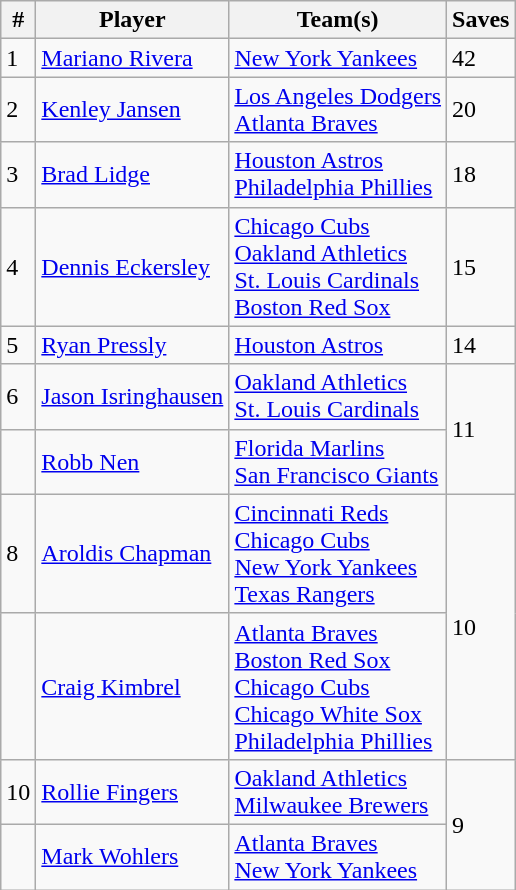<table class="wikitable" style="float:left;">
<tr>
<th>#</th>
<th>Player</th>
<th>Team(s)</th>
<th>Saves</th>
</tr>
<tr>
<td>1</td>
<td><a href='#'>Mariano Rivera</a></td>
<td><a href='#'>New York Yankees</a></td>
<td>42</td>
</tr>
<tr>
<td>2</td>
<td><a href='#'>Kenley Jansen</a></td>
<td><a href='#'>Los Angeles Dodgers</a><br><a href='#'>Atlanta Braves</a></td>
<td>20</td>
</tr>
<tr>
<td>3</td>
<td><a href='#'>Brad Lidge</a></td>
<td><a href='#'>Houston Astros</a><br><a href='#'>Philadelphia Phillies</a></td>
<td>18</td>
</tr>
<tr>
<td>4</td>
<td><a href='#'>Dennis Eckersley</a></td>
<td><a href='#'>Chicago Cubs</a><br><a href='#'>Oakland Athletics</a><br><a href='#'>St. Louis Cardinals</a><br><a href='#'>Boston Red Sox</a></td>
<td>15</td>
</tr>
<tr>
<td>5</td>
<td><a href='#'>Ryan Pressly</a></td>
<td><a href='#'>Houston Astros</a></td>
<td>14</td>
</tr>
<tr>
<td>6</td>
<td><a href='#'>Jason Isringhausen</a></td>
<td><a href='#'>Oakland Athletics</a><br><a href='#'>St. Louis Cardinals</a></td>
<td rowspan=2>11</td>
</tr>
<tr>
<td></td>
<td><a href='#'>Robb Nen</a></td>
<td><a href='#'>Florida Marlins</a><br><a href='#'>San Francisco Giants</a></td>
</tr>
<tr>
<td>8</td>
<td><a href='#'>Aroldis Chapman</a></td>
<td><a href='#'>Cincinnati Reds</a><br><a href='#'>Chicago Cubs</a><br><a href='#'>New York Yankees</a><br><a href='#'>Texas Rangers</a></td>
<td rowspan=2>10</td>
</tr>
<tr>
<td></td>
<td><a href='#'>Craig Kimbrel</a></td>
<td><a href='#'>Atlanta Braves</a><br><a href='#'>Boston Red Sox</a><br><a href='#'>Chicago Cubs</a><br><a href='#'>Chicago White Sox</a><br><a href='#'>Philadelphia Phillies</a></td>
</tr>
<tr>
<td>10</td>
<td><a href='#'>Rollie Fingers</a></td>
<td><a href='#'>Oakland Athletics</a><br><a href='#'>Milwaukee Brewers</a></td>
<td rowspan=2>9</td>
</tr>
<tr>
<td></td>
<td><a href='#'>Mark Wohlers</a></td>
<td><a href='#'>Atlanta Braves</a><br><a href='#'>New York Yankees</a></td>
</tr>
</table>
